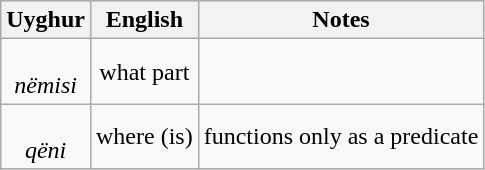<table class="wikitable" style="text-align: center;">
<tr>
<th>Uyghur</th>
<th>English</th>
<th>Notes</th>
</tr>
<tr>
<td><strong></strong><br><em>nëmisi</em></td>
<td>what part</td>
<td></td>
</tr>
<tr>
<td><strong></strong><br><em>qëni</em></td>
<td>where (is)</td>
<td>functions only as a predicate</td>
</tr>
</table>
